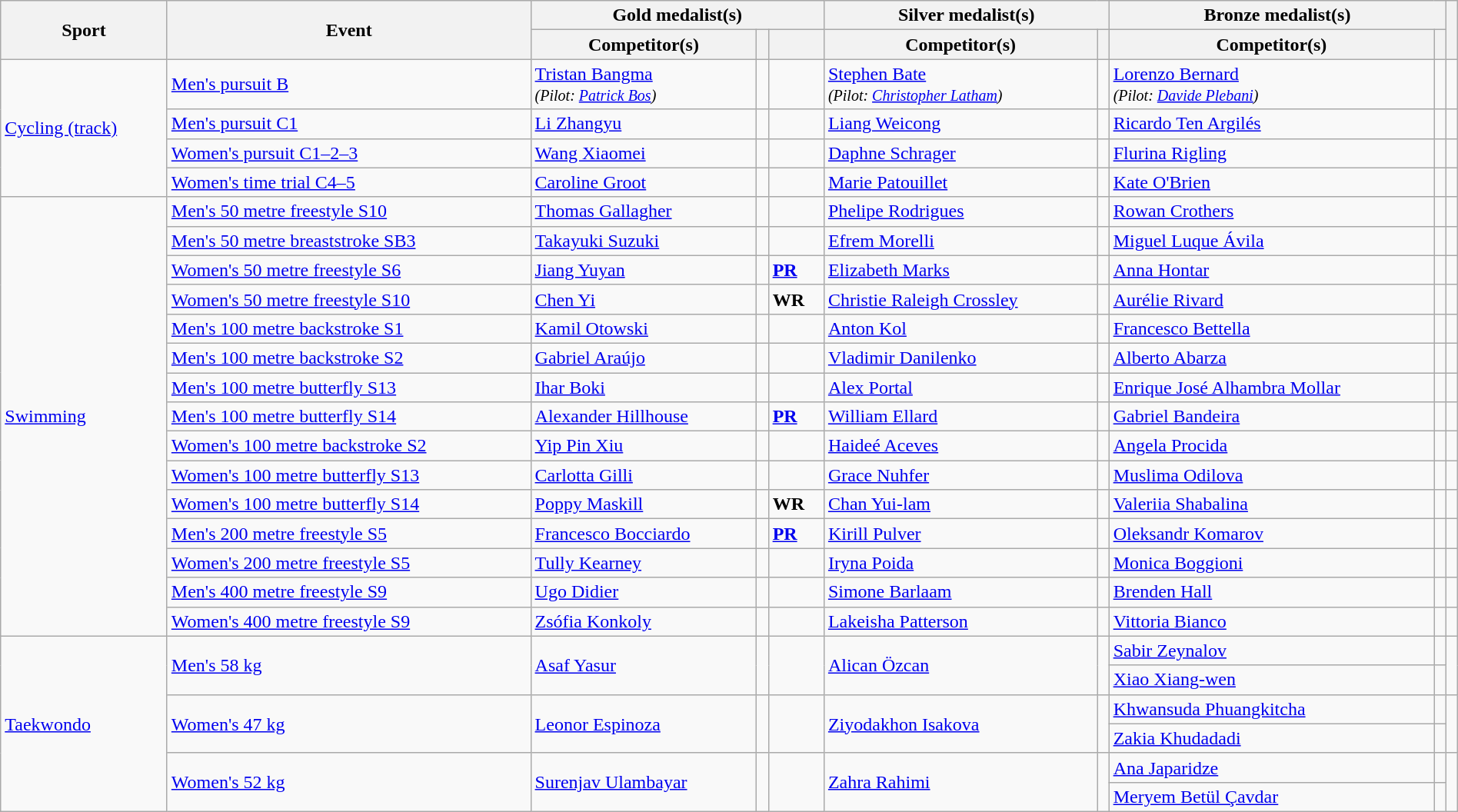<table class="wikitable" style="width:100%;">
<tr>
<th rowspan="2">Sport</th>
<th rowspan="2">Event</th>
<th colspan="3">Gold medalist(s)</th>
<th colspan="2">Silver medalist(s)</th>
<th colspan="2">Bronze medalist(s)</th>
<th rowspan="2"></th>
</tr>
<tr>
<th>Competitor(s)</th>
<th></th>
<th></th>
<th>Competitor(s)</th>
<th></th>
<th>Competitor(s)</th>
<th></th>
</tr>
<tr>
<td rowspan=4><a href='#'>Cycling (track)</a></td>
<td><a href='#'>Men's pursuit B</a></td>
<td><a href='#'>Tristan Bangma</a><br><small><em>(Pilot: <a href='#'>Patrick Bos</a>)</em></small></td>
<td></td>
<td></td>
<td><a href='#'>Stephen Bate</a><br><small><em>(Pilot: <a href='#'>Christopher Latham</a>)</em></small></td>
<td></td>
<td><a href='#'>Lorenzo Bernard</a><br><small><em>(Pilot: <a href='#'>Davide Plebani</a>)</em></small></td>
<td></td>
<td></td>
</tr>
<tr>
<td><a href='#'>Men's pursuit C1</a></td>
<td><a href='#'>Li Zhangyu</a></td>
<td></td>
<td></td>
<td><a href='#'>Liang Weicong</a></td>
<td></td>
<td><a href='#'>Ricardo Ten Argilés</a></td>
<td></td>
<td></td>
</tr>
<tr>
<td><a href='#'>Women's pursuit C1–2–3</a></td>
<td><a href='#'>Wang Xiaomei</a></td>
<td></td>
<td></td>
<td><a href='#'>Daphne Schrager</a></td>
<td></td>
<td><a href='#'>Flurina Rigling</a></td>
<td></td>
<td></td>
</tr>
<tr>
<td><a href='#'>Women's time trial C4–5</a></td>
<td><a href='#'>Caroline Groot</a></td>
<td></td>
<td></td>
<td><a href='#'>Marie Patouillet</a></td>
<td></td>
<td><a href='#'>Kate O'Brien</a></td>
<td></td>
<td></td>
</tr>
<tr>
<td rowspan=15><a href='#'>Swimming</a></td>
<td><a href='#'>Men's 50 metre freestyle S10</a></td>
<td><a href='#'>Thomas Gallagher</a></td>
<td></td>
<td></td>
<td><a href='#'>Phelipe Rodrigues</a></td>
<td></td>
<td><a href='#'>Rowan Crothers</a></td>
<td></td>
<td></td>
</tr>
<tr>
<td><a href='#'>Men's 50 metre breaststroke SB3</a></td>
<td><a href='#'>Takayuki Suzuki</a></td>
<td></td>
<td></td>
<td><a href='#'>Efrem Morelli</a></td>
<td></td>
<td><a href='#'>Miguel Luque Ávila</a></td>
<td></td>
<td></td>
</tr>
<tr>
<td><a href='#'>Women's 50 metre freestyle S6</a></td>
<td><a href='#'>Jiang Yuyan</a></td>
<td></td>
<td><strong><a href='#'>PR</a></strong></td>
<td><a href='#'>Elizabeth Marks</a></td>
<td></td>
<td><a href='#'>Anna Hontar</a></td>
<td></td>
<td></td>
</tr>
<tr>
<td><a href='#'>Women's 50 metre freestyle S10</a></td>
<td><a href='#'>Chen Yi</a></td>
<td></td>
<td><strong>WR</strong></td>
<td><a href='#'>Christie Raleigh Crossley</a></td>
<td></td>
<td><a href='#'>Aurélie Rivard</a></td>
<td></td>
<td></td>
</tr>
<tr>
<td><a href='#'>Men's 100 metre backstroke S1</a></td>
<td><a href='#'>Kamil Otowski</a></td>
<td></td>
<td></td>
<td><a href='#'>Anton Kol</a></td>
<td></td>
<td><a href='#'>Francesco Bettella</a></td>
<td></td>
<td></td>
</tr>
<tr>
<td><a href='#'>Men's 100 metre backstroke S2</a></td>
<td><a href='#'>Gabriel Araújo</a></td>
<td></td>
<td></td>
<td><a href='#'>Vladimir Danilenko</a></td>
<td></td>
<td><a href='#'>Alberto Abarza</a></td>
<td></td>
<td></td>
</tr>
<tr>
<td><a href='#'>Men's 100 metre butterfly S13</a></td>
<td><a href='#'>Ihar Boki</a></td>
<td></td>
<td></td>
<td><a href='#'>Alex Portal</a></td>
<td></td>
<td><a href='#'>Enrique José Alhambra Mollar</a></td>
<td></td>
<td></td>
</tr>
<tr>
<td><a href='#'>Men's 100 metre butterfly S14</a></td>
<td><a href='#'>Alexander Hillhouse</a></td>
<td></td>
<td><strong><a href='#'>PR</a></strong></td>
<td><a href='#'>William Ellard</a></td>
<td></td>
<td><a href='#'>Gabriel Bandeira</a></td>
<td></td>
<td></td>
</tr>
<tr>
<td><a href='#'>Women's 100 metre backstroke S2</a></td>
<td><a href='#'>Yip Pin Xiu</a></td>
<td></td>
<td></td>
<td><a href='#'>Haideé Aceves</a></td>
<td></td>
<td><a href='#'>Angela Procida</a></td>
<td></td>
<td></td>
</tr>
<tr>
<td><a href='#'>Women's 100 metre butterfly S13</a></td>
<td><a href='#'>Carlotta Gilli</a></td>
<td></td>
<td></td>
<td><a href='#'>Grace Nuhfer</a></td>
<td></td>
<td><a href='#'>Muslima Odilova</a></td>
<td></td>
<td></td>
</tr>
<tr>
<td><a href='#'>Women's 100 metre butterfly S14</a></td>
<td><a href='#'>Poppy Maskill</a></td>
<td></td>
<td><strong>WR</strong></td>
<td><a href='#'>Chan Yui-lam</a></td>
<td></td>
<td><a href='#'>Valeriia Shabalina</a></td>
<td></td>
<td></td>
</tr>
<tr>
<td><a href='#'>Men's 200 metre freestyle S5</a></td>
<td><a href='#'>Francesco Bocciardo</a></td>
<td></td>
<td><strong><a href='#'>PR</a></strong></td>
<td><a href='#'>Kirill Pulver</a></td>
<td></td>
<td><a href='#'>Oleksandr Komarov</a></td>
<td></td>
<td></td>
</tr>
<tr>
<td><a href='#'>Women's 200 metre freestyle S5</a></td>
<td><a href='#'>Tully Kearney</a></td>
<td></td>
<td></td>
<td><a href='#'>Iryna Poida</a></td>
<td></td>
<td><a href='#'>Monica Boggioni</a></td>
<td></td>
<td></td>
</tr>
<tr>
<td><a href='#'>Men's 400 metre freestyle S9</a></td>
<td><a href='#'>Ugo Didier</a></td>
<td></td>
<td></td>
<td><a href='#'>Simone Barlaam</a></td>
<td></td>
<td><a href='#'>Brenden Hall</a></td>
<td></td>
<td></td>
</tr>
<tr>
<td><a href='#'>Women's 400 metre freestyle S9</a></td>
<td><a href='#'>Zsófia Konkoly</a></td>
<td></td>
<td></td>
<td><a href='#'>Lakeisha Patterson</a></td>
<td></td>
<td><a href='#'>Vittoria Bianco</a></td>
<td></td>
<td></td>
</tr>
<tr>
<td rowspan="6"><a href='#'>Taekwondo</a></td>
<td rowspan="2"><a href='#'>Men's 58 kg</a></td>
<td rowspan="2"><a href='#'>Asaf Yasur</a></td>
<td rowspan="2"></td>
<td rowspan="2"></td>
<td rowspan="2"><a href='#'>Alican Özcan</a></td>
<td rowspan="2"></td>
<td><a href='#'>Sabir Zeynalov</a></td>
<td></td>
<td rowspan="2"></td>
</tr>
<tr>
<td><a href='#'>Xiao Xiang-wen</a></td>
<td></td>
</tr>
<tr>
<td rowspan="2"><a href='#'>Women's 47 kg</a></td>
<td rowspan="2"><a href='#'>Leonor Espinoza</a></td>
<td rowspan="2"></td>
<td rowspan="2"></td>
<td rowspan="2"><a href='#'>Ziyodakhon Isakova</a></td>
<td rowspan="2"></td>
<td><a href='#'>Khwansuda Phuangkitcha</a></td>
<td></td>
<td rowspan="2"></td>
</tr>
<tr>
<td><a href='#'>Zakia Khudadadi</a></td>
<td></td>
</tr>
<tr>
<td rowspan="2"><a href='#'>Women's 52 kg</a></td>
<td rowspan="2"><a href='#'>Surenjav Ulambayar</a></td>
<td rowspan="2"></td>
<td rowspan="2"></td>
<td rowspan="2"><a href='#'>Zahra Rahimi</a></td>
<td rowspan="2"></td>
<td><a href='#'>Ana Japaridze</a></td>
<td></td>
<td rowspan="2"></td>
</tr>
<tr>
<td><a href='#'>Meryem Betül Çavdar</a></td>
<td></td>
</tr>
</table>
